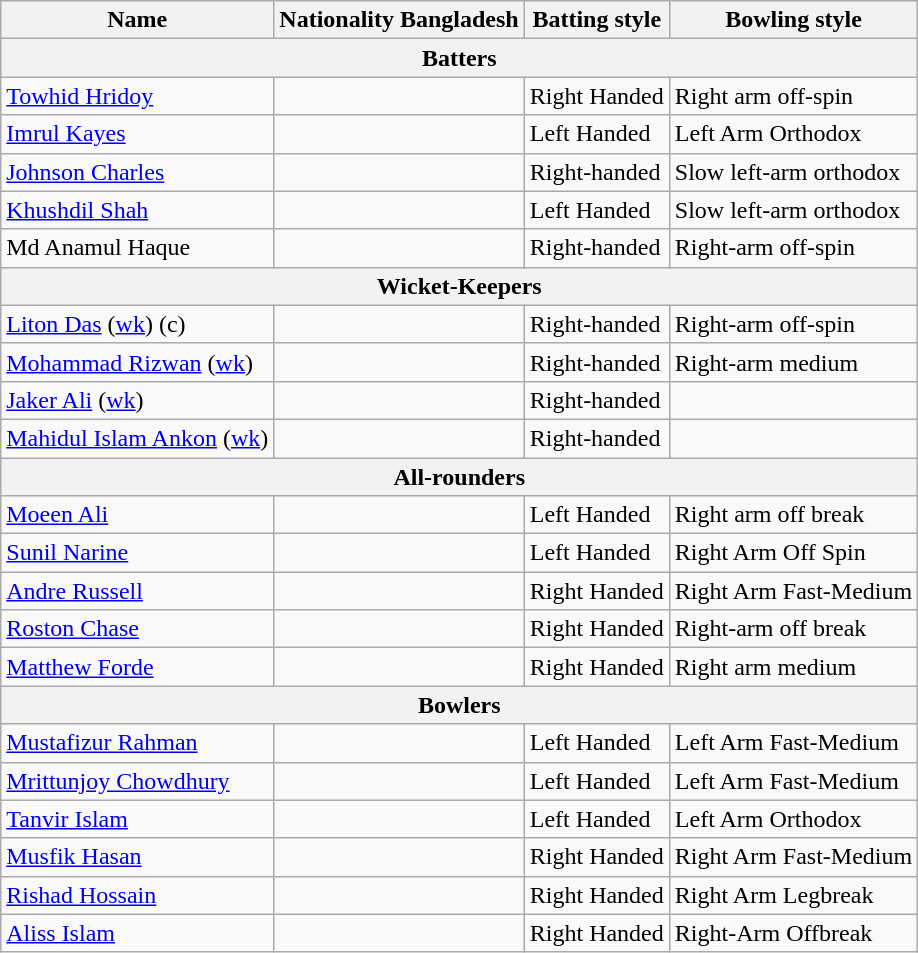<table class="wikitable">
<tr>
<th>Name</th>
<th>Nationality Bangladesh</th>
<th>Batting style</th>
<th>Bowling style</th>
</tr>
<tr>
<th colspan="4">Batters</th>
</tr>
<tr>
<td><a href='#'>Towhid Hridoy</a></td>
<td></td>
<td>Right Handed</td>
<td>Right arm off-spin</td>
</tr>
<tr>
<td><a href='#'>Imrul Kayes</a></td>
<td></td>
<td>Left Handed</td>
<td>Left Arm Orthodox</td>
</tr>
<tr>
<td><a href='#'>Johnson Charles</a></td>
<td></td>
<td>Right-handed</td>
<td>Slow left-arm orthodox</td>
</tr>
<tr>
<td><a href='#'>Khushdil Shah</a></td>
<td></td>
<td>Left Handed</td>
<td>Slow left-arm orthodox</td>
</tr>
<tr>
<td>Md Anamul Haque</td>
<td></td>
<td>Right-handed</td>
<td>Right-arm off-spin</td>
</tr>
<tr>
<th colspan="4">Wicket-Keepers</th>
</tr>
<tr>
<td><a href='#'>Liton Das</a> (<a href='#'>wk</a>) (c)</td>
<td></td>
<td>Right-handed</td>
<td>Right-arm off-spin</td>
</tr>
<tr>
<td><a href='#'>Mohammad Rizwan</a> (<a href='#'>wk</a>)</td>
<td></td>
<td>Right-handed</td>
<td>Right-arm medium</td>
</tr>
<tr>
<td><a href='#'>Jaker Ali</a> (<a href='#'>wk</a>)</td>
<td></td>
<td>Right-handed</td>
<td></td>
</tr>
<tr>
<td><a href='#'>Mahidul Islam Ankon</a> (<a href='#'>wk</a>)</td>
<td></td>
<td>Right-handed</td>
<td></td>
</tr>
<tr>
<th colspan="4">All-rounders</th>
</tr>
<tr>
<td><a href='#'>Moeen Ali</a></td>
<td></td>
<td>Left Handed</td>
<td>Right arm off break</td>
</tr>
<tr>
<td><a href='#'>Sunil Narine</a></td>
<td></td>
<td>Left Handed</td>
<td>Right Arm Off Spin</td>
</tr>
<tr>
<td><a href='#'>Andre Russell</a></td>
<td></td>
<td>Right Handed</td>
<td>Right Arm Fast-Medium</td>
</tr>
<tr>
<td><a href='#'>Roston Chase</a></td>
<td></td>
<td>Right Handed</td>
<td>Right-arm off break</td>
</tr>
<tr>
<td><a href='#'>Matthew Forde</a></td>
<td></td>
<td>Right Handed</td>
<td>Right arm medium</td>
</tr>
<tr>
<th colspan="4">Bowlers</th>
</tr>
<tr>
<td><a href='#'>Mustafizur Rahman</a></td>
<td></td>
<td>Left Handed</td>
<td>Left Arm Fast-Medium</td>
</tr>
<tr>
<td><a href='#'>Mrittunjoy Chowdhury</a></td>
<td></td>
<td>Left Handed</td>
<td>Left Arm Fast-Medium</td>
</tr>
<tr>
<td><a href='#'>Tanvir Islam</a></td>
<td></td>
<td>Left Handed</td>
<td>Left Arm Orthodox</td>
</tr>
<tr>
<td><a href='#'>Musfik Hasan</a></td>
<td></td>
<td>Right Handed</td>
<td>Right Arm Fast-Medium</td>
</tr>
<tr>
<td><a href='#'>Rishad Hossain</a></td>
<td></td>
<td>Right Handed</td>
<td>Right Arm Legbreak</td>
</tr>
<tr>
<td><a href='#'>Aliss Islam</a></td>
<td></td>
<td>Right Handed</td>
<td>Right-Arm Offbreak</td>
</tr>
</table>
